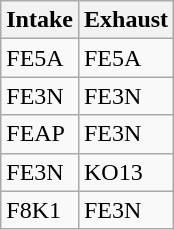<table class="wikitable">
<tr>
<th>Intake</th>
<th>Exhaust</th>
</tr>
<tr>
<td>FE5A</td>
<td>FE5A</td>
</tr>
<tr>
<td>FE3N</td>
<td>FE3N</td>
</tr>
<tr>
<td>FEAP</td>
<td>FE3N</td>
</tr>
<tr>
<td>FE3N</td>
<td>KO13</td>
</tr>
<tr>
<td>F8K1</td>
<td>FE3N</td>
</tr>
</table>
